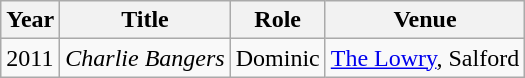<table class="wikitable sortable">
<tr>
<th>Year</th>
<th>Title</th>
<th>Role</th>
<th>Venue</th>
</tr>
<tr>
<td>2011</td>
<td><em>Charlie Bangers</em></td>
<td>Dominic</td>
<td><a href='#'>The Lowry</a>, Salford</td>
</tr>
</table>
